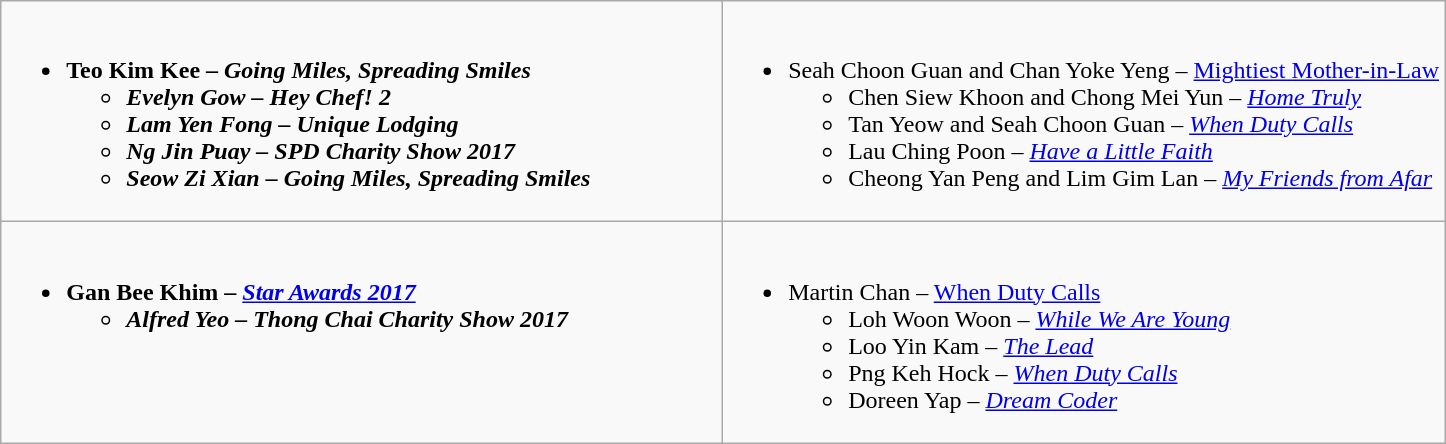<table class=wikitable>
<tr>
<td valign="top" width="50%"><br><div></div><ul><li><strong>Teo Kim Kee  – <em>Going Miles, Spreading Smiles<strong><em><ul><li>Evelyn Gow  – </em>Hey Chef! 2<em></li><li>Lam Yen Fong  – </em>Unique Lodging<em></li><li>Ng Jin Puay  – </em>SPD Charity Show 2017<em></li><li>Seow Zi Xian  – </em>Going Miles, Spreading Smiles<em></li></ul></li></ul></td>
<td valign="top" width="50%"><br><div></div><ul><li></strong>Seah Choon Guan and Chan Yoke Yeng  – </em><a href='#'>Mightiest Mother-in-Law</a></em></strong><ul><li>Chen Siew Khoon and Chong Mei Yun  – <em><a href='#'>Home Truly</a></em></li><li>Tan Yeow and Seah Choon Guan  – <em><a href='#'>When Duty Calls</a></em></li><li>Lau Ching Poon  – <em><a href='#'>Have a Little Faith</a></em></li><li>Cheong Yan Peng  and Lim Gim Lan  – <em><a href='#'>My Friends from Afar</a></em></li></ul></li></ul></td>
</tr>
<tr>
<td valign="top" width="50%"><br><div></div><ul><li><strong>Gan Bee Khim  – <em><a href='#'>Star Awards 2017</a><strong><em><ul><li>Alfred Yeo  – </em>Thong Chai Charity Show 2017<em></li></ul></li></ul></td>
<td valign="top" width="50%"><br><div></div><ul><li></strong>Martin Chan  – </em><a href='#'>When Duty Calls</a></em></strong><ul><li>Loh Woon Woon  – <em><a href='#'>While We Are Young</a></em></li><li>Loo Yin Kam  – <em><a href='#'>The Lead</a></em></li><li>Png Keh Hock  – <em><a href='#'>When Duty Calls</a></em></li><li>Doreen Yap  – <em><a href='#'>Dream Coder</a></em></li></ul></li></ul></td>
</tr>
</table>
